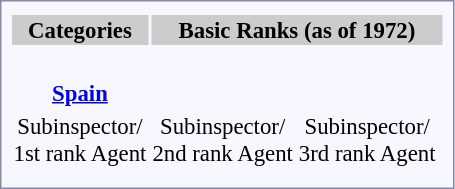<table style="border:1px solid #8888aa; background-color:#f7f8ff; padding:5px; font-size:95%; margin:0px 12px 12px 0px;">
<tr>
</tr>
<tr bgcolor="#CCCCCC">
<th><strong>Categories</strong></th>
<th colspan=3>Basic Ranks (as of 1972)</th>
</tr>
<tr>
</tr>
<tr>
<td align="center" rowspan=2><strong><br><a href='#'>Spain</a></strong></td>
<td align="center" colspan=1></td>
<td align="center" colspan=1></td>
<td align="center" colspan=1></td>
</tr>
<tr rowspan="2">
</tr>
<tr align="center">
<td align="center" colspan=1>Subinspector/<br>1st rank Agent</td>
<td align="center" colspan=1>Subinspector/<br>2nd rank Agent</td>
<td align="center" colspan=1>Subinspector/<br>3rd rank Agent</td>
</tr>
<tr>
<td colspan=10></td>
</tr>
<tr>
</tr>
</table>
